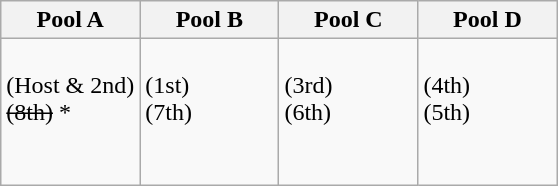<table class="wikitable">
<tr>
<th width=25%>Pool A</th>
<th width=25%>Pool B</th>
<th width=25%>Pool C</th>
<th width=25%>Pool D</th>
</tr>
<tr>
<td valign=top><br> (Host & 2nd)<br>
<s> (8th)</s> *<br>
<br>
<br></td>
<td valign=top><br> (1st)<br>
 (7th)<br>
<br>
</td>
<td valign=top><br> (3rd)<br>
 (6th)<br>
</td>
<td valign=top><br> (4th)<br>
 (5th)<br>
</td>
</tr>
</table>
